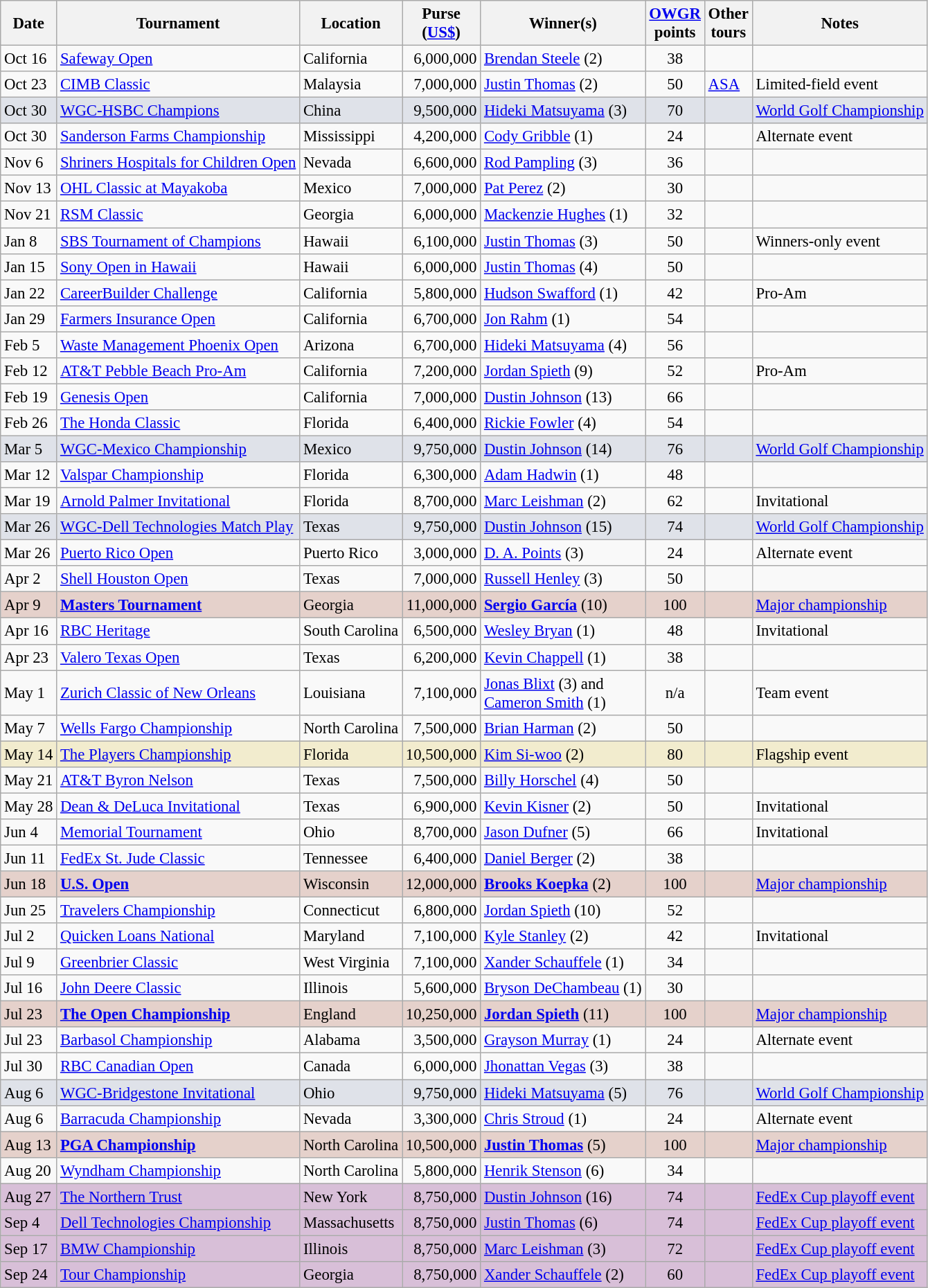<table class="wikitable" style="font-size:95%">
<tr>
<th>Date</th>
<th>Tournament</th>
<th>Location</th>
<th>Purse<br>(<a href='#'>US$</a>)</th>
<th>Winner(s)</th>
<th><a href='#'>OWGR</a><br>points</th>
<th>Other<br>tours</th>
<th>Notes</th>
</tr>
<tr>
<td>Oct 16</td>
<td><a href='#'>Safeway Open</a></td>
<td>California</td>
<td align=right>6,000,000</td>
<td> <a href='#'>Brendan Steele</a> (2)</td>
<td align=center>38</td>
<td></td>
<td></td>
</tr>
<tr>
<td>Oct 23</td>
<td><a href='#'>CIMB Classic</a></td>
<td>Malaysia</td>
<td align=right>7,000,000</td>
<td> <a href='#'>Justin Thomas</a> (2)</td>
<td align=center>50</td>
<td><a href='#'>ASA</a></td>
<td>Limited-field event</td>
</tr>
<tr style="background:#dfe2e9;">
<td>Oct 30</td>
<td><a href='#'>WGC-HSBC Champions</a></td>
<td>China</td>
<td align=right>9,500,000</td>
<td> <a href='#'>Hideki Matsuyama</a> (3)</td>
<td align=center>70</td>
<td></td>
<td><a href='#'>World Golf Championship</a></td>
</tr>
<tr>
<td>Oct 30</td>
<td><a href='#'>Sanderson Farms Championship</a></td>
<td>Mississippi</td>
<td align=right>4,200,000</td>
<td> <a href='#'>Cody Gribble</a> (1)</td>
<td align=center>24</td>
<td></td>
<td>Alternate event</td>
</tr>
<tr>
<td>Nov 6</td>
<td><a href='#'>Shriners Hospitals for Children Open</a></td>
<td>Nevada</td>
<td align=right>6,600,000</td>
<td> <a href='#'>Rod Pampling</a> (3)</td>
<td align=center>36</td>
<td></td>
<td></td>
</tr>
<tr>
<td>Nov 13</td>
<td><a href='#'>OHL Classic at Mayakoba</a></td>
<td>Mexico</td>
<td align=right>7,000,000</td>
<td> <a href='#'>Pat Perez</a> (2)</td>
<td align=center>30</td>
<td></td>
<td></td>
</tr>
<tr>
<td>Nov 21</td>
<td><a href='#'>RSM Classic</a></td>
<td>Georgia</td>
<td align=right>6,000,000</td>
<td> <a href='#'>Mackenzie Hughes</a> (1)</td>
<td align=center>32</td>
<td></td>
<td></td>
</tr>
<tr>
<td>Jan 8</td>
<td><a href='#'>SBS Tournament of Champions</a></td>
<td>Hawaii</td>
<td align=right>6,100,000</td>
<td> <a href='#'>Justin Thomas</a> (3)</td>
<td align=center>50</td>
<td></td>
<td>Winners-only event</td>
</tr>
<tr>
<td>Jan 15</td>
<td><a href='#'>Sony Open in Hawaii</a></td>
<td>Hawaii</td>
<td align=right>6,000,000</td>
<td> <a href='#'>Justin Thomas</a> (4)</td>
<td align=center>50</td>
<td></td>
<td></td>
</tr>
<tr>
<td>Jan 22</td>
<td><a href='#'>CareerBuilder Challenge</a></td>
<td>California</td>
<td align=right>5,800,000</td>
<td> <a href='#'>Hudson Swafford</a> (1)</td>
<td align=center>42</td>
<td></td>
<td>Pro-Am</td>
</tr>
<tr>
<td>Jan 29</td>
<td><a href='#'>Farmers Insurance Open</a></td>
<td>California</td>
<td align=right>6,700,000</td>
<td> <a href='#'>Jon Rahm</a> (1)</td>
<td align=center>54</td>
<td></td>
<td></td>
</tr>
<tr>
<td>Feb 5</td>
<td><a href='#'>Waste Management Phoenix Open</a></td>
<td>Arizona</td>
<td align=right>6,700,000</td>
<td> <a href='#'>Hideki Matsuyama</a> (4)</td>
<td align=center>56</td>
<td></td>
<td></td>
</tr>
<tr>
<td>Feb 12</td>
<td><a href='#'>AT&T Pebble Beach Pro-Am</a></td>
<td>California</td>
<td align=right>7,200,000</td>
<td> <a href='#'>Jordan Spieth</a> (9)</td>
<td align=center>52</td>
<td></td>
<td>Pro-Am</td>
</tr>
<tr>
<td>Feb 19</td>
<td><a href='#'>Genesis Open</a></td>
<td>California</td>
<td align=right>7,000,000</td>
<td> <a href='#'>Dustin Johnson</a> (13)</td>
<td align=center>66</td>
<td></td>
<td></td>
</tr>
<tr>
<td>Feb 26</td>
<td><a href='#'>The Honda Classic</a></td>
<td>Florida</td>
<td align=right>6,400,000</td>
<td> <a href='#'>Rickie Fowler</a> (4)</td>
<td align=center>54</td>
<td></td>
<td></td>
</tr>
<tr style="background:#dfe2e9;">
<td>Mar 5</td>
<td><a href='#'>WGC-Mexico Championship</a></td>
<td>Mexico</td>
<td align=right>9,750,000</td>
<td> <a href='#'>Dustin Johnson</a> (14)</td>
<td align=center>76</td>
<td></td>
<td><a href='#'>World Golf Championship</a></td>
</tr>
<tr>
<td>Mar 12</td>
<td><a href='#'>Valspar Championship</a></td>
<td>Florida</td>
<td align=right>6,300,000</td>
<td> <a href='#'>Adam Hadwin</a> (1)</td>
<td align=center>48</td>
<td></td>
<td></td>
</tr>
<tr>
<td>Mar 19</td>
<td><a href='#'>Arnold Palmer Invitational</a></td>
<td>Florida</td>
<td align=right>8,700,000</td>
<td> <a href='#'>Marc Leishman</a> (2)</td>
<td align=center>62</td>
<td></td>
<td>Invitational</td>
</tr>
<tr style="background:#dfe2e9;">
<td>Mar 26</td>
<td><a href='#'>WGC-Dell Technologies Match Play</a></td>
<td>Texas</td>
<td align=right>9,750,000</td>
<td> <a href='#'>Dustin Johnson</a> (15)</td>
<td align=center>74</td>
<td></td>
<td><a href='#'>World Golf Championship</a></td>
</tr>
<tr>
<td>Mar 26</td>
<td><a href='#'>Puerto Rico Open</a></td>
<td>Puerto Rico</td>
<td align=right>3,000,000</td>
<td> <a href='#'>D. A. Points</a> (3)</td>
<td align=center>24</td>
<td></td>
<td>Alternate event</td>
</tr>
<tr>
<td>Apr 2</td>
<td><a href='#'>Shell Houston Open</a></td>
<td>Texas</td>
<td align=right>7,000,000</td>
<td> <a href='#'>Russell Henley</a> (3)</td>
<td align=center>50</td>
<td></td>
<td></td>
</tr>
<tr style="background:#e5d1cb;">
<td>Apr 9</td>
<td><strong><a href='#'>Masters Tournament</a></strong></td>
<td>Georgia</td>
<td align=right>11,000,000</td>
<td> <strong><a href='#'>Sergio García</a></strong> (10)</td>
<td align=center>100</td>
<td></td>
<td><a href='#'>Major championship</a></td>
</tr>
<tr>
<td>Apr 16</td>
<td><a href='#'>RBC Heritage</a></td>
<td>South Carolina</td>
<td align=right>6,500,000</td>
<td> <a href='#'>Wesley Bryan</a> (1)</td>
<td align=center>48</td>
<td></td>
<td>Invitational</td>
</tr>
<tr>
<td>Apr 23</td>
<td><a href='#'>Valero Texas Open</a></td>
<td>Texas</td>
<td align=right>6,200,000</td>
<td> <a href='#'>Kevin Chappell</a> (1)</td>
<td align=center>38</td>
<td></td>
<td></td>
</tr>
<tr>
<td>May 1</td>
<td><a href='#'>Zurich Classic of New Orleans</a></td>
<td>Louisiana</td>
<td align=right>7,100,000</td>
<td> <a href='#'>Jonas Blixt</a> (3) and<br> <a href='#'>Cameron Smith</a> (1)</td>
<td align=center>n/a</td>
<td></td>
<td>Team event</td>
</tr>
<tr>
<td>May 7</td>
<td><a href='#'>Wells Fargo Championship</a></td>
<td>North Carolina</td>
<td align=right>7,500,000</td>
<td> <a href='#'>Brian Harman</a> (2)</td>
<td align=center>50</td>
<td></td>
<td></td>
</tr>
<tr style="background:#f2ecce;">
<td>May 14</td>
<td><a href='#'>The Players Championship</a></td>
<td>Florida</td>
<td align=right>10,500,000</td>
<td> <a href='#'>Kim Si-woo</a> (2)</td>
<td align=center>80</td>
<td></td>
<td>Flagship event</td>
</tr>
<tr>
<td>May 21</td>
<td><a href='#'>AT&T Byron Nelson</a></td>
<td>Texas</td>
<td align=right>7,500,000</td>
<td> <a href='#'>Billy Horschel</a> (4)</td>
<td align=center>50</td>
<td></td>
<td></td>
</tr>
<tr>
<td>May 28</td>
<td><a href='#'>Dean & DeLuca Invitational</a></td>
<td>Texas</td>
<td align=right>6,900,000</td>
<td> <a href='#'>Kevin Kisner</a> (2)</td>
<td align=center>50</td>
<td></td>
<td>Invitational</td>
</tr>
<tr>
<td>Jun 4</td>
<td><a href='#'>Memorial Tournament</a></td>
<td>Ohio</td>
<td align=right>8,700,000</td>
<td> <a href='#'>Jason Dufner</a> (5)</td>
<td align=center>66</td>
<td></td>
<td>Invitational</td>
</tr>
<tr>
<td>Jun 11</td>
<td><a href='#'>FedEx St. Jude Classic</a></td>
<td>Tennessee</td>
<td align=right>6,400,000</td>
<td> <a href='#'>Daniel Berger</a> (2)</td>
<td align=center>38</td>
<td></td>
<td></td>
</tr>
<tr style="background:#e5d1cb;">
<td>Jun 18</td>
<td><strong><a href='#'>U.S. Open</a></strong></td>
<td>Wisconsin</td>
<td align=right>12,000,000</td>
<td> <strong><a href='#'>Brooks Koepka</a></strong> (2)</td>
<td align=center>100</td>
<td></td>
<td><a href='#'>Major championship</a></td>
</tr>
<tr>
<td>Jun 25</td>
<td><a href='#'>Travelers Championship</a></td>
<td>Connecticut</td>
<td align=right>6,800,000</td>
<td> <a href='#'>Jordan Spieth</a> (10)</td>
<td align=center>52</td>
<td></td>
<td></td>
</tr>
<tr>
<td>Jul 2</td>
<td><a href='#'>Quicken Loans National</a></td>
<td>Maryland</td>
<td align=right>7,100,000</td>
<td> <a href='#'>Kyle Stanley</a> (2)</td>
<td align=center>42</td>
<td></td>
<td>Invitational</td>
</tr>
<tr>
<td>Jul 9</td>
<td><a href='#'>Greenbrier Classic</a></td>
<td>West Virginia</td>
<td align=right>7,100,000</td>
<td> <a href='#'>Xander Schauffele</a> (1)</td>
<td align=center>34</td>
<td></td>
<td></td>
</tr>
<tr>
<td>Jul 16</td>
<td><a href='#'>John Deere Classic</a></td>
<td>Illinois</td>
<td align=right>5,600,000</td>
<td> <a href='#'>Bryson DeChambeau</a> (1)</td>
<td align=center>30</td>
<td></td>
<td></td>
</tr>
<tr style="background:#e5d1cb;">
<td>Jul 23</td>
<td><strong><a href='#'>The Open Championship</a></strong></td>
<td>England</td>
<td align=right>10,250,000</td>
<td> <strong><a href='#'>Jordan Spieth</a></strong> (11)</td>
<td align=center>100</td>
<td></td>
<td><a href='#'>Major championship</a></td>
</tr>
<tr>
<td>Jul 23</td>
<td><a href='#'>Barbasol Championship</a></td>
<td>Alabama</td>
<td align=right>3,500,000</td>
<td> <a href='#'>Grayson Murray</a> (1)</td>
<td align=center>24</td>
<td></td>
<td>Alternate event</td>
</tr>
<tr>
<td>Jul 30</td>
<td><a href='#'>RBC Canadian Open</a></td>
<td>Canada</td>
<td align=right>6,000,000</td>
<td> <a href='#'>Jhonattan Vegas</a> (3)</td>
<td align=center>38</td>
<td></td>
<td></td>
</tr>
<tr style="background:#dfe2e9;">
<td>Aug 6</td>
<td><a href='#'>WGC-Bridgestone Invitational</a></td>
<td>Ohio</td>
<td align=right>9,750,000</td>
<td> <a href='#'>Hideki Matsuyama</a> (5)</td>
<td align=center>76</td>
<td></td>
<td><a href='#'>World Golf Championship</a></td>
</tr>
<tr>
<td>Aug 6</td>
<td><a href='#'>Barracuda Championship</a></td>
<td>Nevada</td>
<td align=right>3,300,000</td>
<td> <a href='#'>Chris Stroud</a> (1)</td>
<td align=center>24</td>
<td></td>
<td>Alternate event</td>
</tr>
<tr style="background:#e5d1cb;">
<td>Aug 13</td>
<td><strong><a href='#'>PGA Championship</a></strong></td>
<td>North Carolina</td>
<td align=right>10,500,000</td>
<td> <strong><a href='#'>Justin Thomas</a></strong> (5)</td>
<td align=center>100</td>
<td></td>
<td><a href='#'>Major championship</a></td>
</tr>
<tr>
<td>Aug 20</td>
<td><a href='#'>Wyndham Championship</a></td>
<td>North Carolina</td>
<td align=right>5,800,000</td>
<td> <a href='#'>Henrik Stenson</a> (6)</td>
<td align=center>34</td>
<td></td>
<td></td>
</tr>
<tr style="background:thistle;">
<td>Aug 27</td>
<td><a href='#'>The Northern Trust</a></td>
<td>New York</td>
<td align=right>8,750,000</td>
<td> <a href='#'>Dustin Johnson</a> (16)</td>
<td align=center>74</td>
<td></td>
<td><a href='#'>FedEx Cup playoff event</a></td>
</tr>
<tr style="background:thistle;">
<td>Sep 4</td>
<td><a href='#'>Dell Technologies Championship</a></td>
<td>Massachusetts</td>
<td align=right>8,750,000</td>
<td> <a href='#'>Justin Thomas</a> (6)</td>
<td align=center>74</td>
<td></td>
<td><a href='#'>FedEx Cup playoff event</a></td>
</tr>
<tr style="background:thistle;">
<td>Sep 17</td>
<td><a href='#'>BMW Championship</a></td>
<td>Illinois</td>
<td align=right>8,750,000</td>
<td> <a href='#'>Marc Leishman</a> (3)</td>
<td align=center>72</td>
<td></td>
<td><a href='#'>FedEx Cup playoff event</a></td>
</tr>
<tr style="background:thistle;">
<td>Sep 24</td>
<td><a href='#'>Tour Championship</a></td>
<td>Georgia</td>
<td align=right>8,750,000</td>
<td> <a href='#'>Xander Schauffele</a> (2)</td>
<td align=center>60</td>
<td></td>
<td><a href='#'>FedEx Cup playoff event</a></td>
</tr>
</table>
